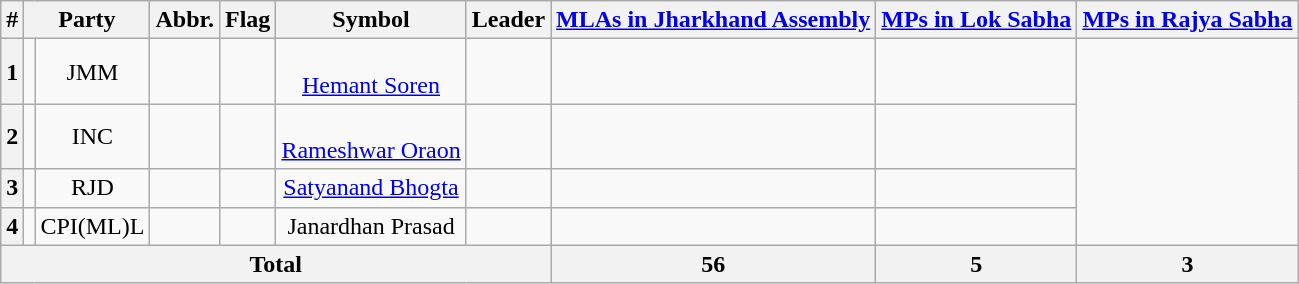<table class="wikitable sortable" style="text-align: center;">
<tr>
<th>#</th>
<th colspan=2>Party</th>
<th>Abbr.</th>
<th>Flag</th>
<th>Symbol</th>
<th>Leader</th>
<th><a href='#'>MLAs in Jharkhand Assembly</a></th>
<th><a href='#'>MPs in Lok Sabha</a></th>
<th><a href='#'>MPs in Rajya Sabha</a></th>
</tr>
<tr>
<th>1</th>
<td></td>
<td>JMM</td>
<td></td>
<td></td>
<td><br><a href='#'>Hemant Soren</a></td>
<td></td>
<td></td>
<td></td>
</tr>
<tr>
<th>2</th>
<td></td>
<td>INC</td>
<td></td>
<td></td>
<td><br><a href='#'>Rameshwar Oraon</a></td>
<td></td>
<td></td>
<td></td>
</tr>
<tr>
<th>3</th>
<td></td>
<td>RJD</td>
<td></td>
<td></td>
<td><a href='#'>Satyanand Bhogta</a></td>
<td></td>
<td></td>
<td></td>
</tr>
<tr>
<th>4</th>
<td></td>
<td>CPI(ML)L</td>
<td></td>
<td></td>
<td>Janardhan Prasad</td>
<td></td>
<td></td>
<td></td>
</tr>
<tr>
<th colspan=7>Total</th>
<th>56</th>
<th>5</th>
<th>3</th>
</tr>
</table>
